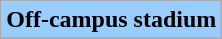<table class="wikitable">
<tr>
<td style="background:#9cf;"><strong>Off-campus stadium</strong></td>
</tr>
</table>
